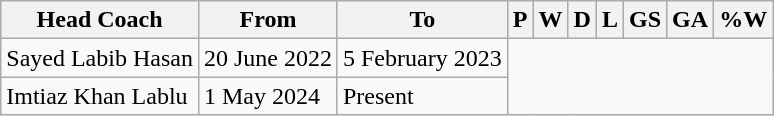<table class="wikitable sortable" style="text-align: center">
<tr>
<th>Head Coach</th>
<th class="unsortable">From</th>
<th class="unsortable">To</th>
<th abbr="3">P</th>
<th abbr="1">W</th>
<th abbr="1">D</th>
<th abbr="1">L</th>
<th abbr="4">GS</th>
<th abbr="6">GA</th>
<th abbr="50">%W</th>
</tr>
<tr>
<td align="left"> Sayed Labib Hasan</td>
<td align="left">20 June 2022</td>
<td align="left">5 February 2023<br></td>
</tr>
<tr>
<td align="left"> Imtiaz Khan Lablu</td>
<td align="left">1 May 2024</td>
<td align="left">Present<br></td>
</tr>
</table>
